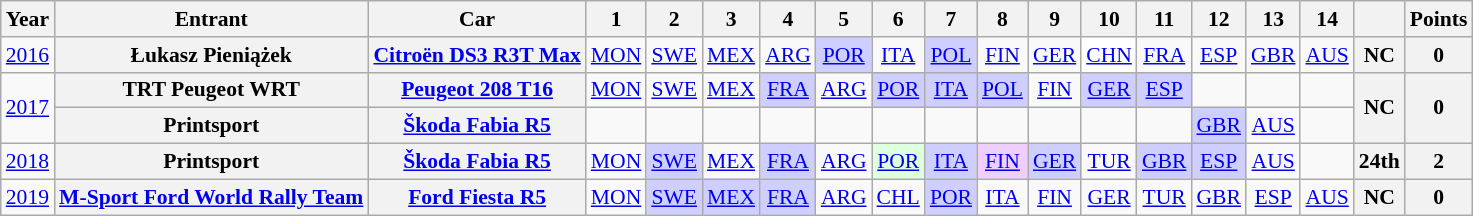<table class="wikitable" style="text-align:center; font-size:90%">
<tr>
<th>Year</th>
<th>Entrant</th>
<th>Car</th>
<th>1</th>
<th>2</th>
<th>3</th>
<th>4</th>
<th>5</th>
<th>6</th>
<th>7</th>
<th>8</th>
<th>9</th>
<th>10</th>
<th>11</th>
<th>12</th>
<th>13</th>
<th>14</th>
<th></th>
<th>Points</th>
</tr>
<tr>
<td><a href='#'>2016</a></td>
<th>Łukasz Pieniążek</th>
<th><a href='#'>Citroën DS3 R3T Max</a></th>
<td><a href='#'>MON</a></td>
<td><a href='#'>SWE</a></td>
<td><a href='#'>MEX</a></td>
<td><a href='#'>ARG</a></td>
<td style="background:#CFCFFF"><a href='#'>POR</a><br></td>
<td><a href='#'>ITA</a></td>
<td style="background:#CFCFFF"><a href='#'>POL</a><br></td>
<td><a href='#'>FIN</a></td>
<td><a href='#'>GER</a></td>
<td style="background:white"><a href='#'>CHN</a><br></td>
<td><a href='#'>FRA</a></td>
<td><a href='#'>ESP</a></td>
<td><a href='#'>GBR</a></td>
<td><a href='#'>AUS</a></td>
<th>NC</th>
<th>0</th>
</tr>
<tr>
<td rowspan="2"><a href='#'>2017</a></td>
<th>TRT Peugeot WRT</th>
<th><a href='#'>Peugeot 208 T16</a></th>
<td><a href='#'>MON</a></td>
<td><a href='#'>SWE</a></td>
<td><a href='#'>MEX</a></td>
<td style="background:#CFCFFF"><a href='#'>FRA</a><br></td>
<td><a href='#'>ARG</a></td>
<td style="background:#CFCFFF"><a href='#'>POR</a><br></td>
<td style="background:#CFCFFF"><a href='#'>ITA</a><br></td>
<td style="background:#CFCFFF"><a href='#'>POL</a><br></td>
<td><a href='#'>FIN</a></td>
<td style="background:#CFCFFF"><a href='#'>GER</a><br></td>
<td style="background:#CFCFFF"><a href='#'>ESP</a><br></td>
<td></td>
<td></td>
<td></td>
<th rowspan="2">NC</th>
<th rowspan="2">0</th>
</tr>
<tr>
<th>Printsport</th>
<th><a href='#'>Škoda Fabia R5</a></th>
<td></td>
<td></td>
<td></td>
<td></td>
<td></td>
<td></td>
<td></td>
<td></td>
<td></td>
<td></td>
<td></td>
<td style="background:#CFCFFF"><a href='#'>GBR</a><br></td>
<td><a href='#'>AUS</a></td>
<td></td>
</tr>
<tr>
<td><a href='#'>2018</a></td>
<th>Printsport</th>
<th><a href='#'>Škoda Fabia R5</a></th>
<td><a href='#'>MON</a></td>
<td style="background:#CFCFFF"><a href='#'>SWE</a><br></td>
<td><a href='#'>MEX</a></td>
<td style="background:#CFCFFF"><a href='#'>FRA</a><br></td>
<td><a href='#'>ARG</a></td>
<td style="background:#DFFFDF"><a href='#'>POR</a><br></td>
<td style="background:#CFCFFF"><a href='#'>ITA</a><br></td>
<td style="background:#EFCFFF"><a href='#'>FIN</a><br></td>
<td style="background:#CFCFFF"><a href='#'>GER</a><br></td>
<td><a href='#'>TUR</a></td>
<td style="background:#CFCFFF"><a href='#'>GBR</a><br></td>
<td style="background:#CFCFFF"><a href='#'>ESP</a><br></td>
<td><a href='#'>AUS</a></td>
<td></td>
<th>24th</th>
<th>2</th>
</tr>
<tr>
<td><a href='#'>2019</a></td>
<th><a href='#'>M-Sport Ford World Rally Team</a></th>
<th><a href='#'>Ford Fiesta R5</a></th>
<td><a href='#'>MON</a></td>
<td style="background:#CFCFFF"><a href='#'>SWE</a><br></td>
<td style="background:#CFCFFF"><a href='#'>MEX</a><br></td>
<td style="background:#CFCFFF"><a href='#'>FRA</a><br></td>
<td><a href='#'>ARG</a></td>
<td><a href='#'>CHL</a></td>
<td style="background:#CFCFFF"><a href='#'>POR</a><br></td>
<td><a href='#'>ITA</a></td>
<td><a href='#'>FIN</a></td>
<td><a href='#'>GER</a></td>
<td><a href='#'>TUR</a></td>
<td><a href='#'>GBR</a></td>
<td><a href='#'>ESP</a></td>
<td><a href='#'>AUS</a><br></td>
<th>NC</th>
<th>0</th>
</tr>
</table>
